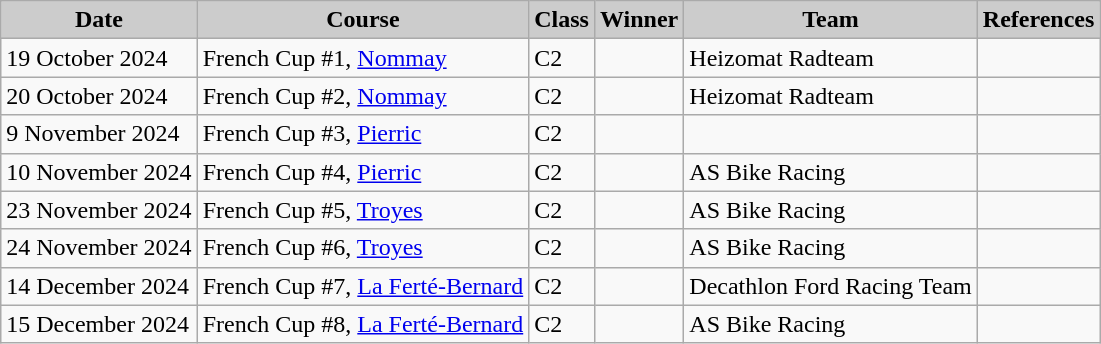<table class="wikitable sortable alternance ">
<tr>
<th scope="col" style="background-color:#CCCCCC;">Date</th>
<th scope="col" style="background-color:#CCCCCC;">Course</th>
<th scope="col" style="background-color:#CCCCCC;">Class</th>
<th scope="col" style="background-color:#CCCCCC;">Winner</th>
<th scope="col" style="background-color:#CCCCCC;">Team</th>
<th scope="col" style="background-color:#CCCCCC;">References</th>
</tr>
<tr>
<td>19 October 2024</td>
<td> French Cup #1, <a href='#'>Nommay</a></td>
<td>C2</td>
<td></td>
<td>Heizomat Radteam</td>
<td></td>
</tr>
<tr>
<td>20 October 2024</td>
<td> French Cup #2, <a href='#'>Nommay</a></td>
<td>C2</td>
<td></td>
<td>Heizomat Radteam</td>
<td></td>
</tr>
<tr>
<td>9 November 2024</td>
<td> French Cup #3, <a href='#'>Pierric</a></td>
<td>C2</td>
<td></td>
<td></td>
<td></td>
</tr>
<tr>
<td>10 November 2024</td>
<td> French Cup #4, <a href='#'>Pierric</a></td>
<td>C2</td>
<td></td>
<td>AS Bike Racing</td>
<td></td>
</tr>
<tr>
<td>23 November 2024</td>
<td> French Cup #5, <a href='#'>Troyes</a></td>
<td>C2</td>
<td></td>
<td>AS Bike Racing</td>
<td></td>
</tr>
<tr>
<td>24 November 2024</td>
<td> French Cup #6, <a href='#'>Troyes</a></td>
<td>C2</td>
<td></td>
<td>AS Bike Racing</td>
<td></td>
</tr>
<tr>
<td>14 December 2024</td>
<td> French Cup #7, <a href='#'>La Ferté-Bernard</a></td>
<td>C2</td>
<td></td>
<td>Decathlon Ford Racing Team</td>
<td></td>
</tr>
<tr>
<td>15 December 2024</td>
<td> French Cup #8, <a href='#'>La Ferté-Bernard</a></td>
<td>C2</td>
<td></td>
<td>AS Bike Racing</td>
<td></td>
</tr>
</table>
